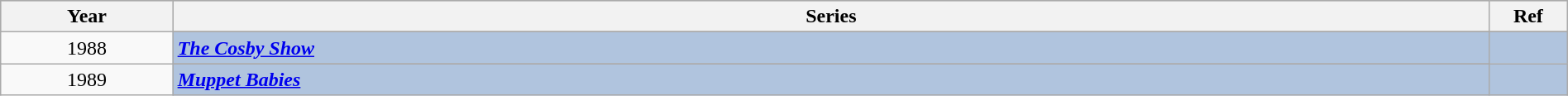<table class="wikitable" style="width:100%;">
<tr style="background:#bebebe;">
<th style="width:11%;">Year</th>
<th style="width:84%;">Series</th>
<th style="width:5%;">Ref</th>
</tr>
<tr>
<td rowspan="2" align="center">1988</td>
</tr>
<tr style="background:#B0C4DE">
<td><strong><em><a href='#'>The Cosby Show</a></em></strong></td>
<td rowspan="2" align="center"></td>
</tr>
<tr>
<td rowspan="2" align="center">1989</td>
</tr>
<tr style="background:#B0C4DE">
<td><strong><em><a href='#'>Muppet Babies</a></em></strong></td>
<td align="center"></td>
</tr>
</table>
